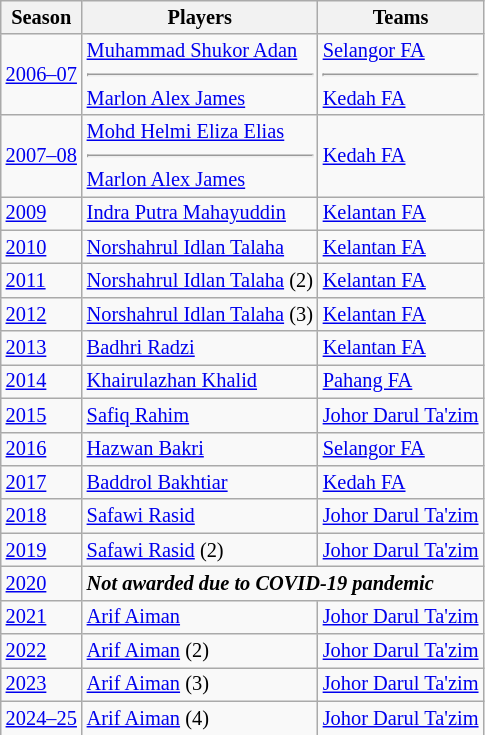<table class="wikitable sortable" style="font-size: 85%;">
<tr>
<th>Season</th>
<th>Players</th>
<th>Teams</th>
</tr>
<tr>
<td><a href='#'>2006–07</a></td>
<td> <a href='#'>Muhammad Shukor Adan</a><hr>  <a href='#'>Marlon Alex James</a></td>
<td> <a href='#'>Selangor FA</a><hr> <a href='#'>Kedah FA</a></td>
</tr>
<tr>
<td><a href='#'>2007–08</a></td>
<td> <a href='#'>Mohd Helmi Eliza Elias</a> <hr> <a href='#'>Marlon Alex James</a></td>
<td> <a href='#'>Kedah FA</a></td>
</tr>
<tr>
<td><a href='#'>2009</a></td>
<td> <a href='#'>Indra Putra Mahayuddin</a></td>
<td> <a href='#'>Kelantan FA</a></td>
</tr>
<tr>
<td><a href='#'>2010</a></td>
<td> <a href='#'>Norshahrul Idlan Talaha</a></td>
<td> <a href='#'>Kelantan FA</a></td>
</tr>
<tr>
<td><a href='#'>2011</a></td>
<td> <a href='#'>Norshahrul Idlan Talaha</a> (2)</td>
<td> <a href='#'>Kelantan FA</a></td>
</tr>
<tr>
<td><a href='#'>2012</a></td>
<td> <a href='#'>Norshahrul Idlan Talaha</a> (3)</td>
<td> <a href='#'>Kelantan FA</a></td>
</tr>
<tr>
<td><a href='#'>2013</a></td>
<td> <a href='#'>Badhri Radzi</a></td>
<td> <a href='#'>Kelantan FA</a></td>
</tr>
<tr>
<td><a href='#'>2014</a></td>
<td> <a href='#'>Khairulazhan Khalid</a></td>
<td> <a href='#'>Pahang FA</a></td>
</tr>
<tr>
<td><a href='#'>2015</a></td>
<td> <a href='#'>Safiq Rahim</a></td>
<td> <a href='#'>Johor Darul Ta'zim</a></td>
</tr>
<tr>
<td><a href='#'>2016</a></td>
<td> <a href='#'>Hazwan Bakri</a></td>
<td><strong></strong> <a href='#'>Selangor FA</a></td>
</tr>
<tr>
<td><a href='#'>2017</a></td>
<td> <a href='#'>Baddrol Bakhtiar</a></td>
<td> <a href='#'>Kedah FA</a></td>
</tr>
<tr>
<td><a href='#'>2018</a></td>
<td> <a href='#'>Safawi Rasid</a></td>
<td> <a href='#'>Johor Darul Ta'zim</a></td>
</tr>
<tr>
<td><a href='#'>2019</a></td>
<td><strong></strong> <a href='#'>Safawi Rasid</a> (2)</td>
<td> <a href='#'>Johor Darul Ta'zim</a></td>
</tr>
<tr>
<td><a href='#'>2020</a></td>
<td colspan="2"><strong><em>Not awarded due to COVID-19 pandemic</em></strong></td>
</tr>
<tr>
<td><a href='#'>2021</a></td>
<td>  <a href='#'>Arif Aiman</a></td>
<td> <a href='#'>Johor Darul Ta'zim</a></td>
</tr>
<tr>
<td><a href='#'>2022</a></td>
<td>  <a href='#'>Arif Aiman</a> (2)</td>
<td> <a href='#'>Johor Darul Ta'zim</a></td>
</tr>
<tr>
<td><a href='#'>2023</a></td>
<td>  <a href='#'>Arif Aiman</a> (3)</td>
<td> <a href='#'>Johor Darul Ta'zim</a></td>
</tr>
<tr>
<td><a href='#'>2024–25</a></td>
<td>  <a href='#'>Arif Aiman</a> (4)</td>
<td> <a href='#'>Johor Darul Ta'zim</a></td>
</tr>
</table>
